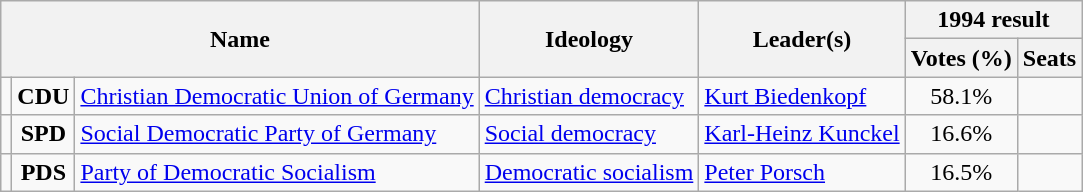<table class="wikitable">
<tr>
<th rowspan=2 colspan=3>Name</th>
<th rowspan=2>Ideology</th>
<th rowspan=2>Leader(s)</th>
<th colspan=2>1994 result</th>
</tr>
<tr>
<th>Votes (%)</th>
<th>Seats</th>
</tr>
<tr>
<td bgcolor=></td>
<td align=center><strong>CDU</strong></td>
<td><a href='#'>Christian Democratic Union of Germany</a><br></td>
<td><a href='#'>Christian democracy</a></td>
<td><a href='#'>Kurt Biedenkopf</a></td>
<td align=center>58.1%</td>
<td></td>
</tr>
<tr>
<td bgcolor=></td>
<td align=center><strong>SPD</strong></td>
<td><a href='#'>Social Democratic Party of Germany</a><br></td>
<td><a href='#'>Social democracy</a></td>
<td><a href='#'>Karl-Heinz Kunckel</a></td>
<td align=center>16.6%</td>
<td></td>
</tr>
<tr>
<td bgcolor=></td>
<td align=center><strong>PDS</strong></td>
<td><a href='#'>Party of Democratic Socialism</a><br></td>
<td><a href='#'>Democratic socialism</a></td>
<td><a href='#'>Peter Porsch</a></td>
<td align=center>16.5%</td>
<td></td>
</tr>
</table>
